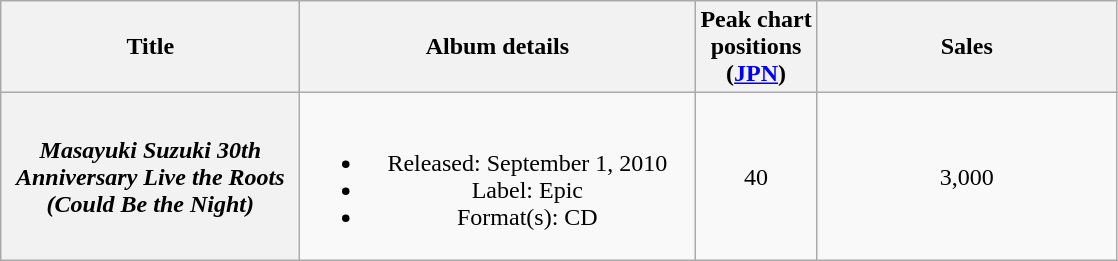<table class="wikitable plainrowheaders" style="text-align:center;">
<tr>
<th style="width:12em;">Title</th>
<th style="width:16em;">Album details</th>
<th>Peak chart<br>positions<br>(<a href='#'>JPN</a>)<br></th>
<th style="width:12em;">Sales<br></th>
</tr>
<tr>
<th scope="row"><em>Masayuki Suzuki 30th Anniversary Live the Roots (Could Be the Night)</em></th>
<td><br><ul><li>Released: September 1, 2010</li><li>Label: Epic</li><li>Format(s): CD</li></ul></td>
<td>40</td>
<td>3,000</td>
</tr>
</table>
